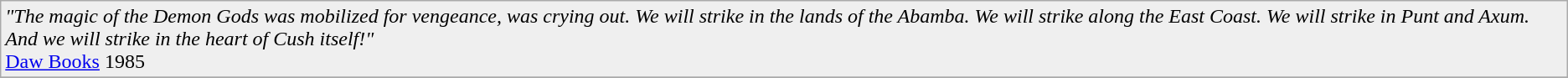<table class="wikitable">
<tr bgcolor="#efefef">
<td><em>"The magic of the Demon Gods was mobilized for vengeance, was crying out. We will strike in the lands of the Abamba. We will strike along the East Coast. We will strike in Punt and Axum. And we will strike in the heart of Cush itself!"</em><br><a href='#'>Daw Books</a> 1985</td>
</tr>
<tr>
</tr>
</table>
